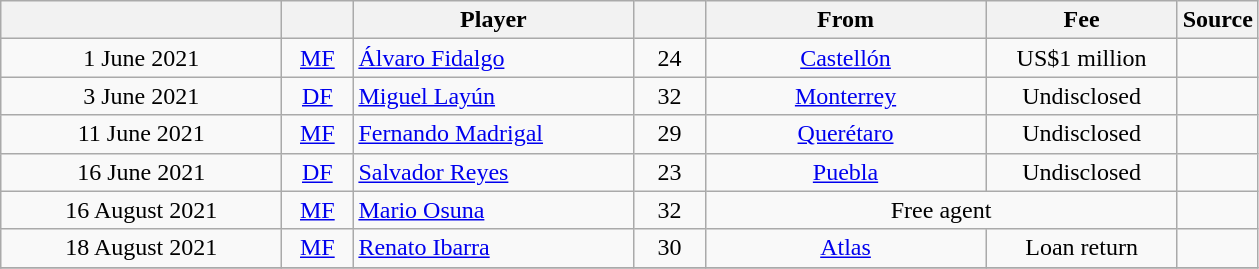<table class="wikitable sortable">
<tr>
<th style="width:180px;"><br></th>
<th style=width:40px;"></th>
<th style="width:180px;">Player</th>
<th style="width:40px;"></th>
<th style="width:180px;">From</th>
<th class="unsortable" style="width:120px;">Fee</th>
<th style="width:20px;">Source</th>
</tr>
<tr>
<td align="center">1 June 2021</td>
<td align="center"><a href='#'>MF</a></td>
<td> <a href='#'>Álvaro Fidalgo</a></td>
<td align="center">24</td>
<td align="center"> <a href='#'>Castellón</a></td>
<td align="center">US$1 million</td>
<td align="center"></td>
</tr>
<tr>
<td align="center">3 June 2021</td>
<td align="center"><a href='#'>DF</a></td>
<td> <a href='#'>Miguel Layún</a></td>
<td align="center">32</td>
<td align="center"> <a href='#'>Monterrey</a></td>
<td align="center">Undisclosed</td>
<td align="center"></td>
</tr>
<tr>
<td align="center">11 June 2021</td>
<td align="center"><a href='#'>MF</a></td>
<td> <a href='#'>Fernando Madrigal</a></td>
<td align="center">29</td>
<td align="center"> <a href='#'>Querétaro</a></td>
<td align="center">Undisclosed</td>
<td align="center"></td>
</tr>
<tr>
<td align="center">16 June 2021</td>
<td align="center"><a href='#'>DF</a></td>
<td> <a href='#'>Salvador Reyes</a></td>
<td align="center">23</td>
<td align="center"> <a href='#'>Puebla</a></td>
<td align="center">Undisclosed</td>
<td align="center"></td>
</tr>
<tr>
<td align="center">16 August 2021</td>
<td align="center"><a href='#'>MF</a></td>
<td> <a href='#'>Mario Osuna</a></td>
<td align="center">32</td>
<td align="center" colspan="2">Free agent</td>
<td align="center"></td>
</tr>
<tr>
<td align="center">18 August 2021</td>
<td align="center"><a href='#'>MF</a></td>
<td> <a href='#'>Renato Ibarra</a></td>
<td align="center">30</td>
<td align="center"> <a href='#'>Atlas</a></td>
<td align="center">Loan return</td>
<td align="center"></td>
</tr>
<tr>
</tr>
</table>
